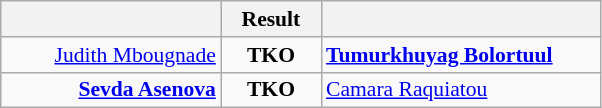<table class="wikitable" style="text-align: center; font-size:90% ">
<tr>
<th align="right" width="140"></th>
<th width="60">Result</th>
<th align="left" width="180"></th>
</tr>
<tr>
<td align=right><a href='#'>Judith Mbougnade</a> </td>
<td align=center><strong>TKO</strong></td>
<td align=left> <strong><a href='#'>Tumurkhuyag Bolortuul</a></strong></td>
</tr>
<tr>
<td align=right><strong><a href='#'>Sevda Asenova</a></strong> </td>
<td align=center><strong>TKO</strong></td>
<td align=left> <a href='#'>Camara Raquiatou</a></td>
</tr>
</table>
